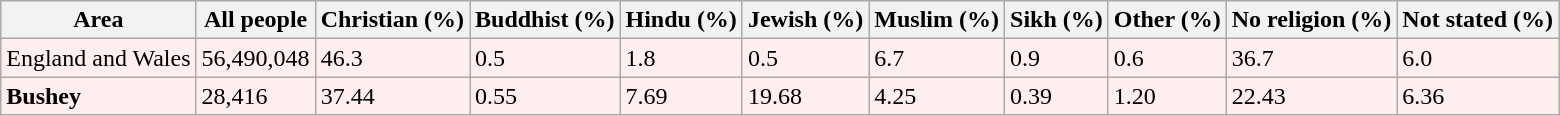<table class="wikitable">
<tr>
<th>Area</th>
<th>All people</th>
<th>Christian (%)</th>
<th>Buddhist (%)</th>
<th>Hindu (%)</th>
<th>Jewish (%)</th>
<th>Muslim (%)</th>
<th>Sikh (%)</th>
<th>Other (%)</th>
<th>No religion (%)</th>
<th>Not stated (%)</th>
</tr>
<tr style="background:#fee;">
<td>England and Wales</td>
<td>56,490,048</td>
<td>46.3</td>
<td>0.5</td>
<td>1.8</td>
<td>0.5</td>
<td>6.7</td>
<td>0.9</td>
<td>0.6</td>
<td>36.7</td>
<td>6.0</td>
</tr>
<tr style="background:#fee;">
<td><strong>Bushey</strong></td>
<td>28,416</td>
<td>37.44</td>
<td>0.55</td>
<td>7.69</td>
<td>19.68</td>
<td>4.25</td>
<td>0.39</td>
<td>1.20</td>
<td>22.43</td>
<td>6.36</td>
</tr>
</table>
